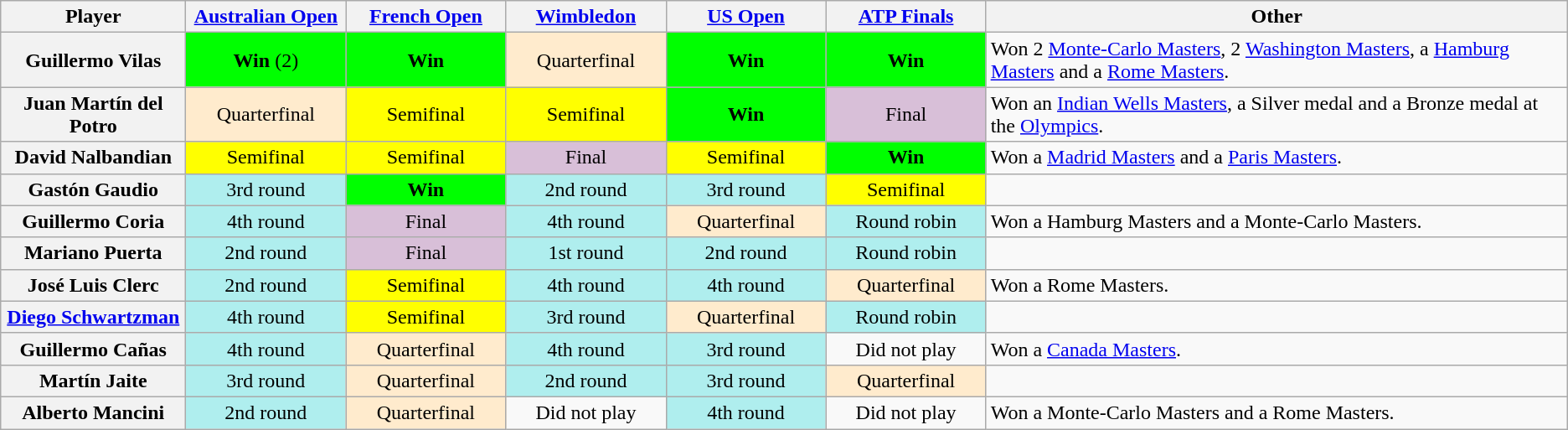<table class="wikitable plainrowheaders" style=text-align:center>
<tr>
<th width="140">Player</th>
<th width="120"><a href='#'>Australian Open</a></th>
<th width="120"><a href='#'>French Open</a></th>
<th width="120"><a href='#'>Wimbledon</a></th>
<th width="120"><a href='#'>US Open</a></th>
<th width="120"><a href='#'>ATP Finals</a></th>
<th>Other</th>
</tr>
<tr>
<th scope="row">Guillermo Vilas</th>
<td bgcolor="lime"><strong>Win</strong> (2)</td>
<td bgcolor="lime"><strong>Win</strong></td>
<td bgcolor="ffebcd">Quarterfinal</td>
<td bgcolor="lime"><strong>Win</strong></td>
<td bgcolor="lime"><strong>Win</strong></td>
<td align="left">Won 2 <a href='#'>Monte-Carlo Masters</a>, 2 <a href='#'>Washington Masters</a>, a <a href='#'>Hamburg Masters</a> and a <a href='#'>Rome Masters</a>.</td>
</tr>
<tr>
<th scope="row">Juan Martín del Potro</th>
<td bgcolor="ffebcd">Quarterfinal</td>
<td bgcolor="yellow">Semifinal</td>
<td bgcolor="yellow">Semifinal</td>
<td bgcolor="lime"><strong>Win</strong></td>
<td bgcolor="thistle">Final</td>
<td align="left">Won an <a href='#'>Indian Wells Masters</a>, a Silver medal and a Bronze medal at the <a href='#'>Olympics</a>.</td>
</tr>
<tr>
<th scope="row">David Nalbandian</th>
<td bgcolor="yellow">Semifinal</td>
<td bgcolor="yellow">Semifinal</td>
<td bgcolor="thistle">Final</td>
<td bgcolor="yellow">Semifinal</td>
<td bgcolor="lime"><strong>Win</strong></td>
<td align="left">Won a <a href='#'>Madrid Masters</a> and a <a href='#'>Paris Masters</a>.</td>
</tr>
<tr>
<th scope="row">Gastón Gaudio</th>
<td bgcolor="afeeee">3rd round</td>
<td bgcolor="lime"><strong>Win</strong></td>
<td bgcolor="afeeee">2nd round</td>
<td bgcolor="afeeee">3rd round</td>
<td bgcolor="yellow">Semifinal</td>
<td></td>
</tr>
<tr>
<th scope="row">Guillermo Coria</th>
<td bgcolor="afeeee">4th round</td>
<td bgcolor="thistle">Final</td>
<td bgcolor="afeeee">4th round</td>
<td bgcolor="ffebcd">Quarterfinal</td>
<td bgcolor="afeeee">Round robin</td>
<td align="left">Won a Hamburg Masters and a Monte-Carlo Masters.</td>
</tr>
<tr>
<th scope="row">Mariano Puerta</th>
<td bgcolor="afeeee">2nd round</td>
<td bgcolor="thistle">Final</td>
<td bgcolor="afeeee">1st round</td>
<td bgcolor="afeeee">2nd round</td>
<td bgcolor="afeeee">Round robin</td>
<td></td>
</tr>
<tr>
<th scope="row">José Luis Clerc</th>
<td bgcolor="afeeee">2nd round</td>
<td bgcolor="yellow">Semifinal</td>
<td bgcolor="afeeee">4th round</td>
<td bgcolor="afeeee">4th round</td>
<td bgcolor="ffebcd">Quarterfinal</td>
<td align="left">Won a Rome Masters.</td>
</tr>
<tr>
<th scope="row"><a href='#'>Diego Schwartzman</a></th>
<td bgcolor="afeeee">4th round</td>
<td bgcolor="yellow">Semifinal</td>
<td bgcolor="afeeee">3rd round</td>
<td bgcolor="ffebcd">Quarterfinal</td>
<td bgcolor="afeeee">Round robin</td>
<td></td>
</tr>
<tr>
<th scope="row">Guillermo Cañas</th>
<td bgcolor="afeeee">4th round</td>
<td bgcolor="ffebcd">Quarterfinal</td>
<td bgcolor="afeeee">4th round</td>
<td bgcolor="afeeee">3rd round</td>
<td>Did not play</td>
<td align="left">Won a <a href='#'>Canada Masters</a>.</td>
</tr>
<tr>
<th scope="row">Martín Jaite</th>
<td bgcolor="afeeee">3rd round</td>
<td bgcolor="ffebcd">Quarterfinal</td>
<td bgcolor="afeeee">2nd round</td>
<td bgcolor="afeeee">3rd round</td>
<td bgcolor="ffebcd">Quarterfinal</td>
<td></td>
</tr>
<tr>
<th scope="row">Alberto Mancini</th>
<td bgcolor="afeeee">2nd round</td>
<td bgcolor="ffebcd">Quarterfinal</td>
<td>Did not play</td>
<td bgcolor="afeeee">4th round</td>
<td>Did not play</td>
<td align="left">Won a Monte-Carlo Masters and a Rome Masters.</td>
</tr>
</table>
